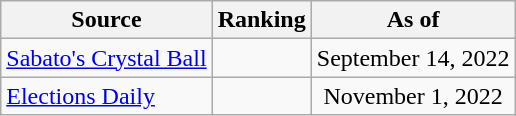<table class="wikitable" style="text-align:center">
<tr>
<th>Source</th>
<th>Ranking</th>
<th>As of</th>
</tr>
<tr>
<td align=left><a href='#'>Sabato's Crystal Ball</a></td>
<td></td>
<td>September 14, 2022</td>
</tr>
<tr>
<td align="left"><a href='#'>Elections Daily</a></td>
<td></td>
<td>November 1, 2022</td>
</tr>
</table>
